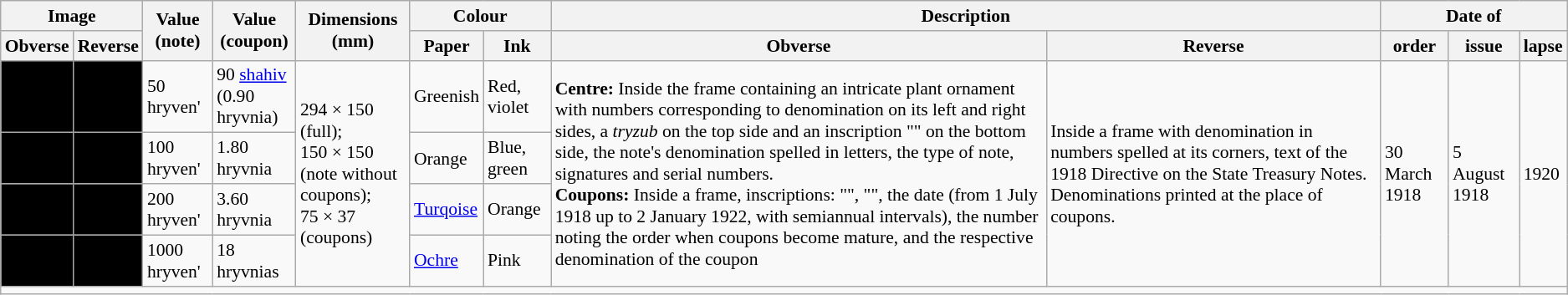<table class="wikitable sortable" style="font-size: 90%">
<tr>
<th colspan="2">Image</th>
<th rowspan="2">Value<br>(note)</th>
<th rowspan="2">Value<br>(coupon)</th>
<th rowspan="2">Dimensions<br>(mm)</th>
<th colspan="2">Colour</th>
<th colspan="2">Description</th>
<th colspan="3">Date of</th>
</tr>
<tr>
<th>Obverse</th>
<th>Reverse</th>
<th>Paper</th>
<th>Ink</th>
<th>Obverse</th>
<th>Reverse</th>
<th>order</th>
<th>issue</th>
<th>lapse</th>
</tr>
<tr>
<td align="center" bgcolor="#000000"></td>
<td align="center" bgcolor="#000000"></td>
<td>50 hryven'</td>
<td>90 <a href='#'>shahiv</a><br>(0.90 hryvnia)</td>
<td rowspan="4">294 × 150<br>(full);<br>150 × 150<br>(note without coupons);<br>75 × 37<br>(coupons)</td>
<td>Greenish</td>
<td>Red, violet</td>
<td rowspan="4"><strong>Centre:</strong> Inside the frame containing an intricate plant ornament with numbers corresponding to denomination on its left and right sides, a <em>tryzub</em> on the top side and an inscription "" on the bottom side, the note's denomination spelled in letters, the type of note, signatures and serial numbers.<br><strong>Coupons:</strong> Inside a frame, inscriptions: "", "", the date (from 1 July 1918 up to 2 January 1922, with semiannual intervals), the number noting the order when coupons become mature, and the respective denomination of the coupon</td>
<td rowspan="4">Inside a frame with denomination in numbers spelled at its corners, text of the 1918 Directive on the State Treasury Notes. Denominations printed at the place of coupons.</td>
<td rowspan="4">30 March 1918</td>
<td rowspan="4">5 August 1918</td>
<td rowspan="4">1920</td>
</tr>
<tr>
<td align="center" bgcolor="#000000"></td>
<td align="center" bgcolor="#000000"></td>
<td>100 hryven'</td>
<td>1.80 hryvnia</td>
<td>Orange</td>
<td>Blue, green</td>
</tr>
<tr>
<td align="center" bgcolor="#000000"></td>
<td align="center" bgcolor="#000000"></td>
<td>200 hryven'</td>
<td>3.60 hryvnia</td>
<td><a href='#'>Turqoise</a></td>
<td>Orange</td>
</tr>
<tr>
<td align="center" bgcolor="#000000"></td>
<td align="center" bgcolor="#000000"></td>
<td>1000 hryven'</td>
<td>18 hryvnias</td>
<td><a href='#'>Ochre</a></td>
<td>Pink</td>
</tr>
<tr>
<td colspan="12"></td>
</tr>
</table>
